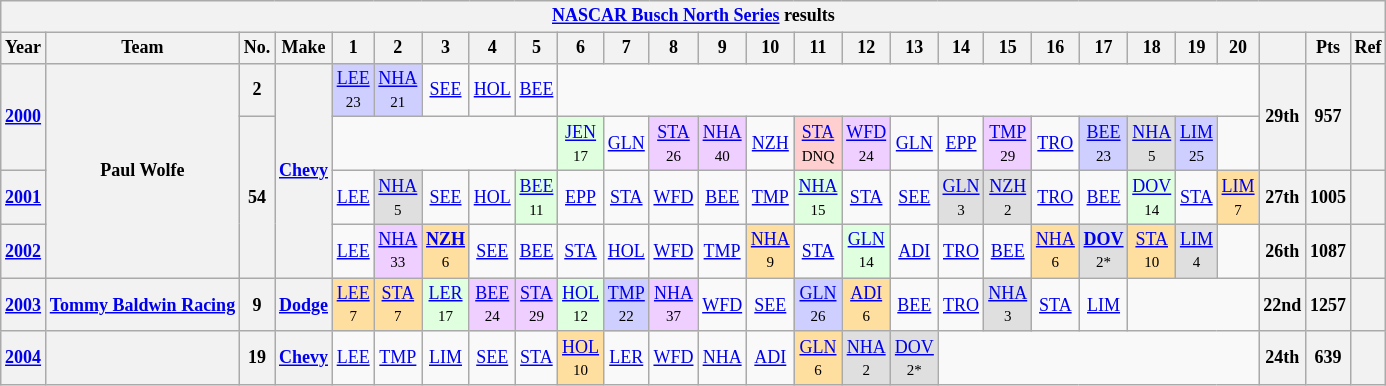<table class="wikitable" style="text-align:center; font-size:75%">
<tr>
<th colspan=45><a href='#'>NASCAR Busch North Series</a> results</th>
</tr>
<tr>
<th>Year</th>
<th>Team</th>
<th>No.</th>
<th>Make</th>
<th>1</th>
<th>2</th>
<th>3</th>
<th>4</th>
<th>5</th>
<th>6</th>
<th>7</th>
<th>8</th>
<th>9</th>
<th>10</th>
<th>11</th>
<th>12</th>
<th>13</th>
<th>14</th>
<th>15</th>
<th>16</th>
<th>17</th>
<th>18</th>
<th>19</th>
<th>20</th>
<th></th>
<th>Pts</th>
<th>Ref</th>
</tr>
<tr>
<th rowspan=2><a href='#'>2000</a></th>
<th rowspan=4>Paul Wolfe</th>
<th>2</th>
<th rowspan=4><a href='#'>Chevy</a></th>
<td style="background:#CFCFFF;"><a href='#'>LEE</a><br><small>23</small></td>
<td style="background:#CFCFFF;"><a href='#'>NHA</a><br><small>21</small></td>
<td><a href='#'>SEE</a></td>
<td><a href='#'>HOL</a></td>
<td><a href='#'>BEE</a></td>
<td colspan=15></td>
<th rowspan=2>29th</th>
<th rowspan=2>957</th>
<th rowspan=2></th>
</tr>
<tr>
<th rowspan=3>54</th>
<td colspan=5></td>
<td style="background:#DFFFDF;"><a href='#'>JEN</a><br><small>17</small></td>
<td><a href='#'>GLN</a></td>
<td style="background:#EFCFFF;"><a href='#'>STA</a><br><small>26</small></td>
<td style="background:#EFCFFF;"><a href='#'>NHA</a><br><small>40</small></td>
<td><a href='#'>NZH</a></td>
<td style="background:#FFCFCF;"><a href='#'>STA</a><br><small>DNQ</small></td>
<td style="background:#EFCFFF;"><a href='#'>WFD</a><br><small>24</small></td>
<td><a href='#'>GLN</a></td>
<td><a href='#'>EPP</a></td>
<td style="background:#EFCFFF;"><a href='#'>TMP</a><br><small>29</small></td>
<td><a href='#'>TRO</a></td>
<td style="background:#CFCFFF;"><a href='#'>BEE</a><br><small>23</small></td>
<td style="background:#DFDFDF;"><a href='#'>NHA</a><br><small>5</small></td>
<td style="background:#CFCFFF;"><a href='#'>LIM</a><br><small>25</small></td>
<td></td>
</tr>
<tr>
<th><a href='#'>2001</a></th>
<td><a href='#'>LEE</a></td>
<td style="background:#DFDFDF;"><a href='#'>NHA</a><br><small>5</small></td>
<td><a href='#'>SEE</a></td>
<td><a href='#'>HOL</a></td>
<td style="background:#DFFFDF;"><a href='#'>BEE</a><br><small>11</small></td>
<td><a href='#'>EPP</a></td>
<td><a href='#'>STA</a></td>
<td><a href='#'>WFD</a></td>
<td><a href='#'>BEE</a></td>
<td><a href='#'>TMP</a></td>
<td style="background:#DFFFDF;"><a href='#'>NHA</a><br><small>15</small></td>
<td><a href='#'>STA</a></td>
<td><a href='#'>SEE</a></td>
<td style="background:#DFDFDF;"><a href='#'>GLN</a><br><small>3</small></td>
<td style="background:#DFDFDF;"><a href='#'>NZH</a><br><small>2</small></td>
<td><a href='#'>TRO</a></td>
<td><a href='#'>BEE</a></td>
<td style="background:#DFFFDF;"><a href='#'>DOV</a><br><small>14</small></td>
<td><a href='#'>STA</a></td>
<td style="background:#FFDF9F;"><a href='#'>LIM</a><br><small>7</small></td>
<th>27th</th>
<th>1005</th>
<th></th>
</tr>
<tr>
<th><a href='#'>2002</a></th>
<td><a href='#'>LEE</a></td>
<td style="background:#EFCFFF;"><a href='#'>NHA</a><br><small>33</small></td>
<td style="background:#FFDF9F;"><strong><a href='#'>NZH</a></strong><br><small>6</small></td>
<td><a href='#'>SEE</a></td>
<td><a href='#'>BEE</a></td>
<td><a href='#'>STA</a></td>
<td><a href='#'>HOL</a></td>
<td><a href='#'>WFD</a></td>
<td><a href='#'>TMP</a></td>
<td style="background:#FFDF9F;"><a href='#'>NHA</a><br><small>9</small></td>
<td><a href='#'>STA</a></td>
<td style="background:#DFFFDF;"><a href='#'>GLN</a><br><small>14</small></td>
<td><a href='#'>ADI</a></td>
<td><a href='#'>TRO</a></td>
<td><a href='#'>BEE</a></td>
<td style="background:#FFDF9F;"><a href='#'>NHA</a><br><small>6</small></td>
<td style="background:#DFDFDF;"><strong><a href='#'>DOV</a></strong><br><small>2*</small></td>
<td style="background:#FFDF9F;"><a href='#'>STA</a><br><small>10</small></td>
<td style="background:#DFDFDF;"><a href='#'>LIM</a><br><small>4</small></td>
<td></td>
<th>26th</th>
<th>1087</th>
<th></th>
</tr>
<tr>
<th><a href='#'>2003</a></th>
<th><a href='#'>Tommy Baldwin Racing</a></th>
<th>9</th>
<th><a href='#'>Dodge</a></th>
<td style="background:#FFDF9F;"><a href='#'>LEE</a><br><small>7</small></td>
<td style="background:#FFDF9F;"><a href='#'>STA</a><br><small>7</small></td>
<td style="background:#DFFFDF;"><a href='#'>LER</a><br><small>17</small></td>
<td style="background:#EFCFFF;"><a href='#'>BEE</a><br><small>24</small></td>
<td style="background:#EFCFFF;"><a href='#'>STA</a><br><small>29</small></td>
<td style="background:#DFFFDF;"><a href='#'>HOL</a><br><small>12</small></td>
<td style="background:#CFCFFF;"><a href='#'>TMP</a><br><small>22</small></td>
<td style="background:#EFCFFF;"><a href='#'>NHA</a><br><small>37</small></td>
<td><a href='#'>WFD</a></td>
<td><a href='#'>SEE</a></td>
<td style="background:#CFCFFF;"><a href='#'>GLN</a><br><small>26</small></td>
<td style="background:#FFDF9F;"><a href='#'>ADI</a><br><small>6</small></td>
<td><a href='#'>BEE</a></td>
<td><a href='#'>TRO</a></td>
<td style="background:#DFDFDF;"><a href='#'>NHA</a><br><small>3</small></td>
<td><a href='#'>STA</a></td>
<td><a href='#'>LIM</a></td>
<td colspan=3></td>
<th>22nd</th>
<th>1257</th>
<th></th>
</tr>
<tr>
<th><a href='#'>2004</a></th>
<th></th>
<th>19</th>
<th><a href='#'>Chevy</a></th>
<td><a href='#'>LEE</a></td>
<td><a href='#'>TMP</a></td>
<td><a href='#'>LIM</a></td>
<td><a href='#'>SEE</a></td>
<td><a href='#'>STA</a></td>
<td style="background:#FFDF9F;"><a href='#'>HOL</a><br><small>10</small></td>
<td><a href='#'>LER</a></td>
<td><a href='#'>WFD</a></td>
<td><a href='#'>NHA</a></td>
<td><a href='#'>ADI</a></td>
<td style="background:#FFDF9F;"><a href='#'>GLN</a><br><small>6</small></td>
<td style="background:#DFDFDF;"><a href='#'>NHA</a><br><small>2</small></td>
<td style="background:#DFDFDF;"><a href='#'>DOV</a><br><small>2*</small></td>
<td colspan=7></td>
<th>24th</th>
<th>639</th>
<th></th>
</tr>
</table>
